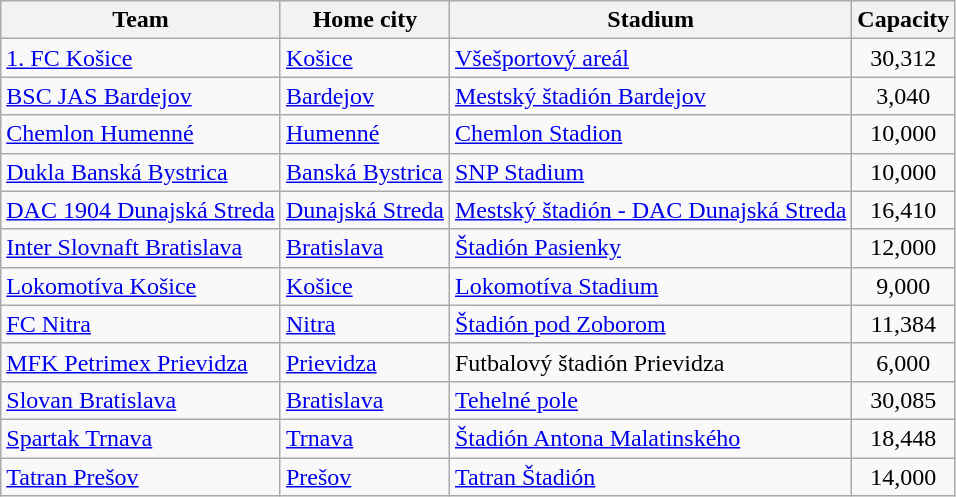<table class="wikitable sortable">
<tr>
<th>Team</th>
<th>Home city</th>
<th>Stadium</th>
<th>Capacity</th>
</tr>
<tr>
<td><a href='#'>1. FC Košice</a></td>
<td><a href='#'>Košice</a></td>
<td><a href='#'>Všešportový areál</a></td>
<td align="center">30,312</td>
</tr>
<tr>
<td><a href='#'>BSC JAS Bardejov</a></td>
<td><a href='#'>Bardejov</a></td>
<td><a href='#'>Mestský štadión Bardejov</a></td>
<td align="center">3,040</td>
</tr>
<tr>
<td><a href='#'>Chemlon Humenné</a></td>
<td><a href='#'>Humenné</a></td>
<td><a href='#'>Chemlon Stadion</a></td>
<td align="center">10,000</td>
</tr>
<tr>
<td><a href='#'>Dukla Banská Bystrica</a></td>
<td><a href='#'>Banská Bystrica</a></td>
<td><a href='#'>SNP Stadium</a></td>
<td align="center">10,000</td>
</tr>
<tr>
<td><a href='#'>DAC 1904 Dunajská Streda</a></td>
<td><a href='#'>Dunajská Streda</a></td>
<td><a href='#'>Mestský štadión - DAC Dunajská Streda</a></td>
<td align="center">16,410</td>
</tr>
<tr>
<td><a href='#'>Inter Slovnaft Bratislava</a></td>
<td><a href='#'>Bratislava</a></td>
<td><a href='#'>Štadión Pasienky</a></td>
<td align="center">12,000</td>
</tr>
<tr>
<td><a href='#'>Lokomotíva Košice</a></td>
<td><a href='#'>Košice</a></td>
<td><a href='#'>Lokomotíva Stadium</a></td>
<td align="center">9,000</td>
</tr>
<tr>
<td><a href='#'>FC Nitra</a></td>
<td><a href='#'>Nitra</a></td>
<td><a href='#'>Štadión pod Zoborom</a></td>
<td align="center">11,384</td>
</tr>
<tr>
<td><a href='#'>MFK Petrimex Prievidza</a></td>
<td><a href='#'>Prievidza</a></td>
<td>Futbalový štadión Prievidza</td>
<td align="center">6,000</td>
</tr>
<tr>
<td><a href='#'>Slovan Bratislava</a></td>
<td><a href='#'>Bratislava</a></td>
<td><a href='#'>Tehelné pole</a></td>
<td align="center">30,085</td>
</tr>
<tr>
<td><a href='#'>Spartak Trnava</a></td>
<td><a href='#'>Trnava</a></td>
<td><a href='#'>Štadión Antona Malatinského</a></td>
<td align="center">18,448</td>
</tr>
<tr>
<td><a href='#'>Tatran Prešov</a></td>
<td><a href='#'>Prešov</a></td>
<td><a href='#'>Tatran Štadión</a></td>
<td align="center">14,000</td>
</tr>
</table>
